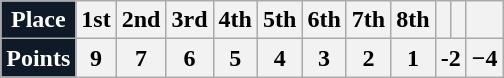<table class="wikitable">
<tr>
<th style='background:#0E1A27; color:white;'>Place</th>
<th>1st</th>
<th>2nd</th>
<th>3rd</th>
<th>4th</th>
<th>5th</th>
<th>6th</th>
<th>7th</th>
<th>8th</th>
<th></th>
<th></th>
<th></th>
</tr>
<tr>
<th style='background:#0E1A27; color:white;'>Points</th>
<th>9</th>
<th>7</th>
<th>6</th>
<th>5</th>
<th>4</th>
<th>3</th>
<th>2</th>
<th>1</th>
<th colspan="2">-2</th>
<th>−4</th>
</tr>
</table>
